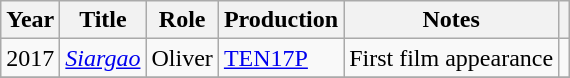<table class="wikitable sortable">
<tr>
<th>Year</th>
<th>Title</th>
<th>Role</th>
<th>Production</th>
<th class="unsortable">Notes</th>
<th></th>
</tr>
<tr>
<td>2017</td>
<td><em><a href='#'>Siargao</a></em></td>
<td>Oliver</td>
<td><a href='#'>TEN17P</a></td>
<td>First film appearance</td>
<td></td>
</tr>
<tr>
</tr>
</table>
